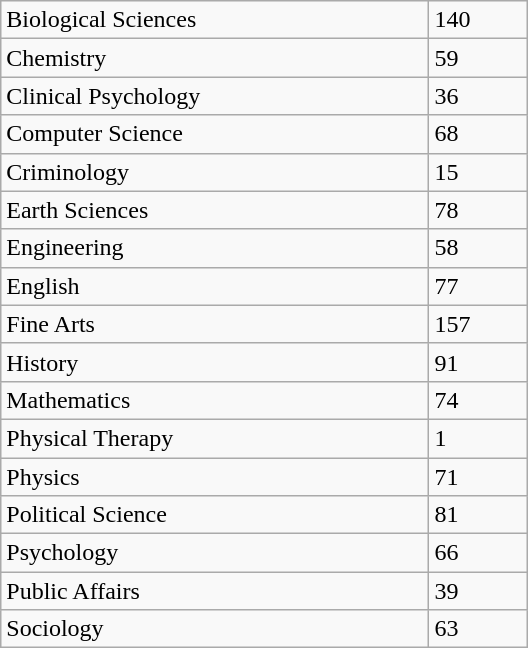<table class="wikitable floatright" style="width: 22em;">
<tr>
<td>Biological Sciences</td>
<td>140</td>
</tr>
<tr>
<td>Chemistry</td>
<td>59</td>
</tr>
<tr>
<td>Clinical Psychology</td>
<td>36</td>
</tr>
<tr>
<td>Computer Science</td>
<td>68</td>
</tr>
<tr>
<td>Criminology</td>
<td>15</td>
</tr>
<tr>
<td>Earth Sciences</td>
<td>78</td>
</tr>
<tr>
<td>Engineering</td>
<td>58</td>
</tr>
<tr>
<td>English</td>
<td>77</td>
</tr>
<tr>
<td>Fine Arts</td>
<td>157</td>
</tr>
<tr>
<td>History</td>
<td>91</td>
</tr>
<tr>
<td>Mathematics</td>
<td>74</td>
</tr>
<tr>
<td>Physical Therapy</td>
<td>1</td>
</tr>
<tr>
<td>Physics</td>
<td>71</td>
</tr>
<tr>
<td>Political Science</td>
<td>81</td>
</tr>
<tr>
<td>Psychology</td>
<td>66</td>
</tr>
<tr>
<td>Public Affairs</td>
<td>39</td>
</tr>
<tr>
<td>Sociology</td>
<td>63</td>
</tr>
</table>
